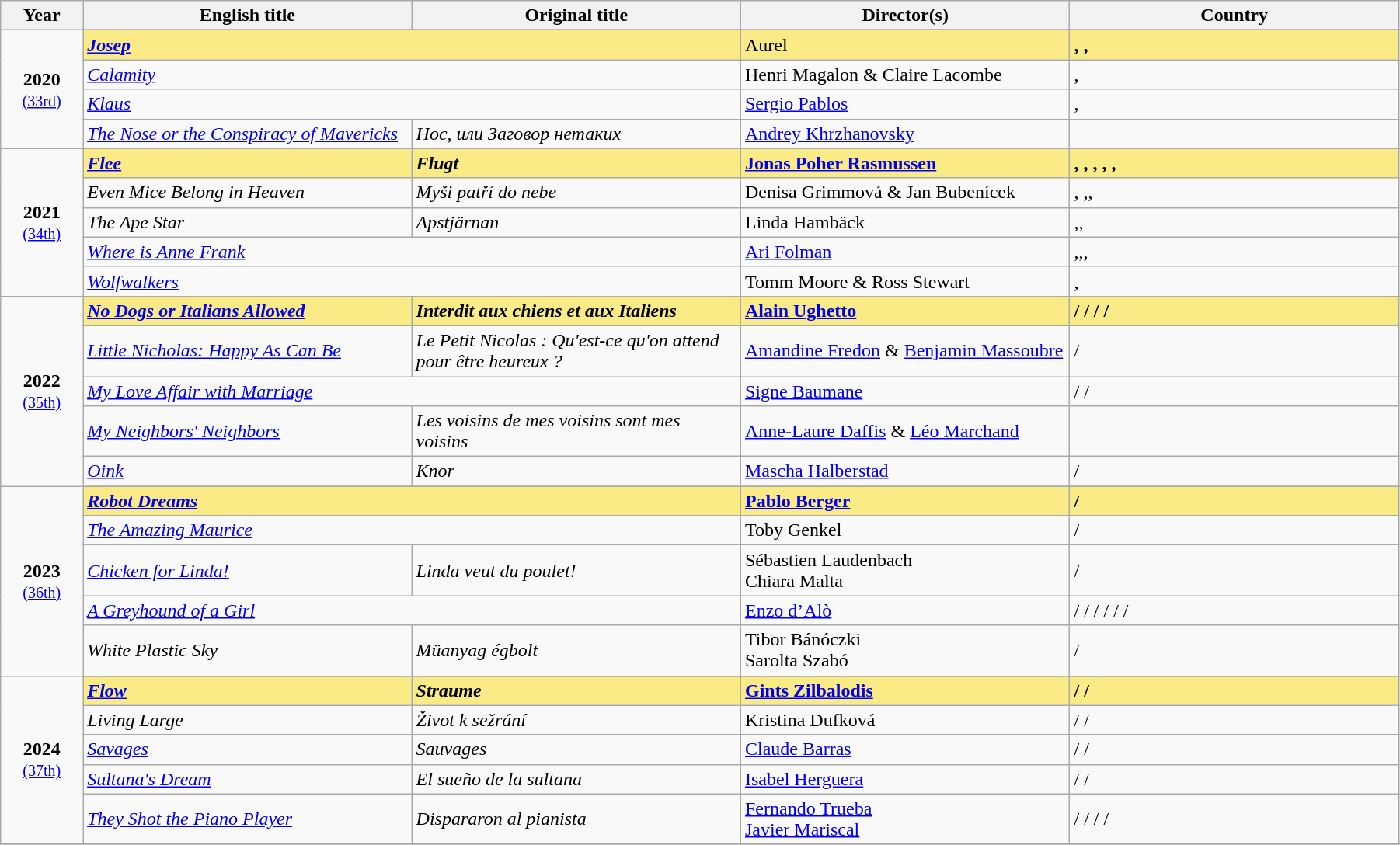<table class="wikitable" width="95%" cellpadding="5">
<tr>
<th width="5%">Year</th>
<th width="20%">English title</th>
<th width="20%">Original title</th>
<th width="20%">Director(s)</th>
<th width="20%">Country</th>
</tr>
<tr>
<td rowspan="5"  align="center"><strong>2020</strong><br><small><a href='#'>(33rd)</a></small><br></td>
</tr>
<tr style="background:#FAEB86">
<td colspan="2"><strong><em><a href='#'>Josep</a></em></strong></td>
<td>Aurel</td>
<td><strong>, , </strong></td>
</tr>
<tr>
<td colspan="2"><em><a href='#'>Calamity</a></em></td>
<td>Henri Magalon & Claire Lacombe</td>
<td>, </td>
</tr>
<tr>
<td colspan="2"><em><a href='#'>Klaus</a></em></td>
<td><a href='#'>Sergio Pablos</a></td>
<td>, </td>
</tr>
<tr>
<td><em><a href='#'>The Nose or the Conspiracy of Mavericks</a></em></td>
<td><em>Нос, или Заговор нетаких</em></td>
<td><a href='#'>Andrey Khrzhanovsky</a></td>
<td></td>
</tr>
<tr>
<td rowspan="6"  align="center"><strong>2021</strong><br><small><a href='#'>(34th)</a></small><br></td>
</tr>
<tr style="background:#FAEB86">
<td><strong><em><a href='#'>Flee</a></em></strong></td>
<td><strong><em>Flugt</em></strong></td>
<td><strong><a href='#'>Jonas Poher Rasmussen</a></strong></td>
<td><strong>, , , , , </strong></td>
</tr>
<tr>
<td><em>Even Mice Belong in Heaven</em></td>
<td><em>Myši patří do nebe</em></td>
<td>Denisa Grimmová & Jan Bubenícek</td>
<td>, ,,</td>
</tr>
<tr>
<td><em>The Ape Star</em></td>
<td><em>Apstjärnan</em></td>
<td>Linda Hambäck</td>
<td>,,</td>
</tr>
<tr>
<td colspan="2"><em><a href='#'>Where is Anne Frank</a></em></td>
<td><a href='#'>Ari Folman</a></td>
<td>,,,</td>
</tr>
<tr>
<td colspan="2"><em><a href='#'>Wolfwalkers</a></em></td>
<td>Tomm Moore & Ross Stewart</td>
<td>,</td>
</tr>
<tr>
<td rowspan="6"  align="center"><strong>2022</strong><br><small><a href='#'>(35th)</a></small><br></td>
</tr>
<tr style="background:#FAEB86">
<td><strong><em><a href='#'>No Dogs or Italians Allowed</a></em></strong></td>
<td><strong><em>Interdit aux chiens et aux Italiens</em></strong></td>
<td><strong><a href='#'>Alain Ughetto</a></strong></td>
<td><strong> /  /  /  / </strong></td>
</tr>
<tr>
<td><em><a href='#'>Little Nicholas: Happy As Can Be</a></em></td>
<td><em>Le Petit Nicolas : Qu'est-ce qu'on attend pour être heureux ?</em></td>
<td><a href='#'>Amandine Fredon</a> & <a href='#'>Benjamin Massoubre</a></td>
<td> / </td>
</tr>
<tr>
<td colspan=2><em><a href='#'>My Love Affair with Marriage</a></em></td>
<td><a href='#'>Signe Baumane</a></td>
<td> /  / </td>
</tr>
<tr>
<td><em><a href='#'>My Neighbors' Neighbors</a></em></td>
<td><em>Les voisins de mes voisins sont mes voisins</em></td>
<td><a href='#'>Anne-Laure Daffis</a> & <a href='#'>Léo Marchand</a></td>
<td></td>
</tr>
<tr>
<td><em><a href='#'>Oink</a></em></td>
<td><em>Knor</em></td>
<td><a href='#'>Mascha Halberstad</a></td>
<td> / </td>
</tr>
<tr>
<td rowspan="6" align="center"><strong>2023</strong><br><small><a href='#'>(36th)</a></small><br></td>
</tr>
<tr style="background:#FAEB86">
<td colspan="2"><strong><em><a href='#'>Robot Dreams</a></em></strong></td>
<td><strong><a href='#'>Pablo Berger</a></strong></td>
<td><strong> / </strong></td>
</tr>
<tr>
<td colspan="2"><em><a href='#'>The Amazing Maurice</a></em></td>
<td>Toby Genkel</td>
<td> / </td>
</tr>
<tr>
<td><em><a href='#'>Chicken for Linda!</a></em></td>
<td><em>Linda veut du poulet!</em></td>
<td>Sébastien Laudenbach<br>Chiara Malta</td>
<td> / </td>
</tr>
<tr>
<td colspan="2"><em><a href='#'>A Greyhound of a Girl</a></em></td>
<td><a href='#'>Enzo d’Alò</a></td>
<td> /  /  /  /  /  / </td>
</tr>
<tr>
<td><em>White Plastic Sky</em></td>
<td><em>Müanyag égbolt</em></td>
<td>Tibor Bánóczki<br>Sarolta Szabó</td>
<td> / </td>
</tr>
<tr>
<td rowspan="6" align="center"><strong>2024</strong><br><small><a href='#'>(37th)</a></small><br></td>
</tr>
<tr style="background:#FAEB86">
<td><strong><em><a href='#'>Flow</a></em></strong></td>
<td><strong><em>Straume</em></strong></td>
<td><strong><a href='#'>Gints Zilbalodis</a></strong></td>
<td><strong> /  / </strong></td>
</tr>
<tr>
<td><em>Living Large</em></td>
<td><em>Život k sežrání</em></td>
<td>Kristina Dufková</td>
<td> /  / </td>
</tr>
<tr>
<td><em><a href='#'>Savages</a></em></td>
<td><em>Sauvages</em></td>
<td><a href='#'>Claude Barras</a></td>
<td> /  / </td>
</tr>
<tr>
<td><em><a href='#'>Sultana's Dream</a></em></td>
<td><em>El sueño de la sultana</em></td>
<td><a href='#'>Isabel Herguera</a></td>
<td> /  / </td>
</tr>
<tr>
<td><em><a href='#'>They Shot the Piano Player</a></em></td>
<td><em>Dispararon al pianista</em></td>
<td><a href='#'>Fernando Trueba</a><br><a href='#'>Javier Mariscal</a></td>
<td> /  /  /  / </td>
</tr>
<tr>
</tr>
</table>
